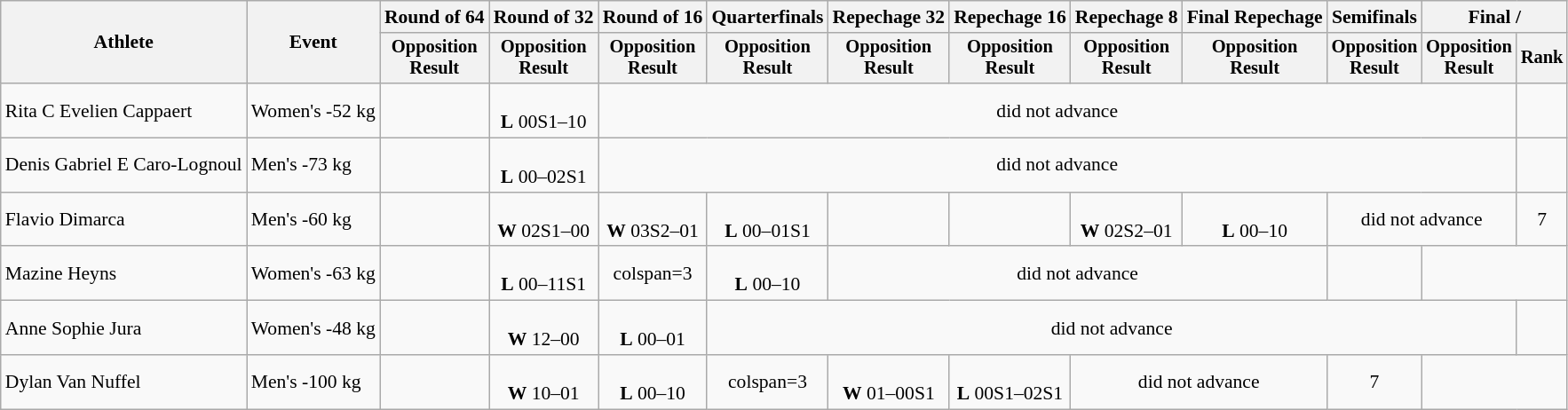<table class="wikitable" style="font-size:90%">
<tr>
<th rowspan="2">Athlete</th>
<th rowspan="2">Event</th>
<th>Round of 64</th>
<th>Round of 32</th>
<th>Round of 16</th>
<th>Quarterfinals</th>
<th>Repechage 32</th>
<th>Repechage 16</th>
<th>Repechage 8</th>
<th>Final Repechage</th>
<th>Semifinals</th>
<th colspan=2>Final / </th>
</tr>
<tr style="font-size:95%">
<th>Opposition<br>Result</th>
<th>Opposition<br>Result</th>
<th>Opposition<br>Result</th>
<th>Opposition<br>Result</th>
<th>Opposition<br>Result</th>
<th>Opposition<br>Result</th>
<th>Opposition<br>Result</th>
<th>Opposition<br>Result</th>
<th>Opposition<br>Result</th>
<th>Opposition<br>Result</th>
<th>Rank</th>
</tr>
<tr align=center>
<td align=left>Rita C Evelien Cappaert</td>
<td align=left>Women's -52 kg</td>
<td></td>
<td><br><strong>L</strong> 00S1–10</td>
<td colspan=8>did not advance</td>
<td></td>
</tr>
<tr align=center>
<td align=left>Denis Gabriel E Caro-Lognoul</td>
<td align=left>Men's -73 kg</td>
<td></td>
<td><br><strong>L</strong> 00–02S1</td>
<td colspan=8>did not advance</td>
<td></td>
</tr>
<tr align=center>
<td align=left>Flavio Dimarca</td>
<td align=left>Men's -60 kg</td>
<td></td>
<td><br><strong>W</strong> 02S1–00</td>
<td><br><strong>W</strong> 03S2–01</td>
<td><br><strong>L</strong> 00–01S1</td>
<td></td>
<td></td>
<td><br><strong>W</strong> 02S2–01</td>
<td><br><strong>L</strong> 00–10</td>
<td colspan=2>did not advance</td>
<td>7</td>
</tr>
<tr align=center>
<td align=left>Mazine Heyns</td>
<td align=left>Women's -63 kg</td>
<td></td>
<td><br><strong>L</strong> 00–11S1</td>
<td>colspan=3 </td>
<td><br><strong>L</strong> 00–10</td>
<td colspan=4>did not advance</td>
<td></td>
</tr>
<tr align=center>
<td align=left>Anne Sophie Jura</td>
<td align=left>Women's -48 kg</td>
<td></td>
<td><br><strong>W</strong> 12–00</td>
<td><br><strong>L</strong> 00–01</td>
<td colspan=7>did not advance</td>
<td></td>
</tr>
<tr align=center>
<td align=left>Dylan Van Nuffel</td>
<td align=left>Men's -100 kg</td>
<td></td>
<td><br><strong>W</strong> 10–01</td>
<td><br><strong>L</strong> 00–10</td>
<td>colspan=3 </td>
<td><br><strong>W</strong> 01–00S1</td>
<td><br><strong>L</strong> 00S1–02S1</td>
<td colspan=2>did not advance</td>
<td>7</td>
</tr>
</table>
